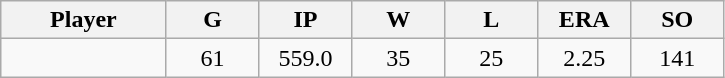<table class="wikitable sortable">
<tr>
<th bgcolor="#DDDDFF" width="16%">Player</th>
<th bgcolor="#DDDDFF" width="9%">G</th>
<th bgcolor="#DDDDFF" width="9%">IP</th>
<th bgcolor="#DDDDFF" width="9%">W</th>
<th bgcolor="#DDDDFF" width="9%">L</th>
<th bgcolor="#DDDDFF" width="9%">ERA</th>
<th bgcolor="#DDDDFF" width="9%">SO</th>
</tr>
<tr align="center">
<td></td>
<td>61</td>
<td>559.0</td>
<td>35</td>
<td>25</td>
<td>2.25</td>
<td>141</td>
</tr>
</table>
